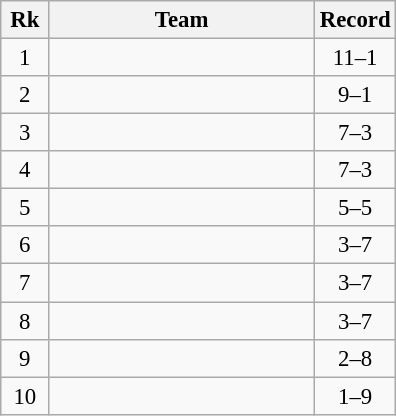<table class=wikitable style="text-align:center; font-size:95%">
<tr>
<th width=25>Rk</th>
<th width=170>Team</th>
<th width=25>Record</th>
</tr>
<tr>
<td>1</td>
<td align=left></td>
<td>11–1</td>
</tr>
<tr>
<td>2</td>
<td align=left></td>
<td>9–1</td>
</tr>
<tr>
<td>3</td>
<td align=left></td>
<td>7–3</td>
</tr>
<tr>
<td>4</td>
<td align=left></td>
<td>7–3</td>
</tr>
<tr>
<td>5</td>
<td align=left></td>
<td>5–5</td>
</tr>
<tr>
<td>6</td>
<td align=left></td>
<td>3–7</td>
</tr>
<tr>
<td>7</td>
<td align=left></td>
<td>3–7</td>
</tr>
<tr>
<td>8</td>
<td align=left></td>
<td>3–7</td>
</tr>
<tr>
<td>9</td>
<td align=left></td>
<td>2–8</td>
</tr>
<tr>
<td>10</td>
<td align=left></td>
<td>1–9</td>
</tr>
</table>
